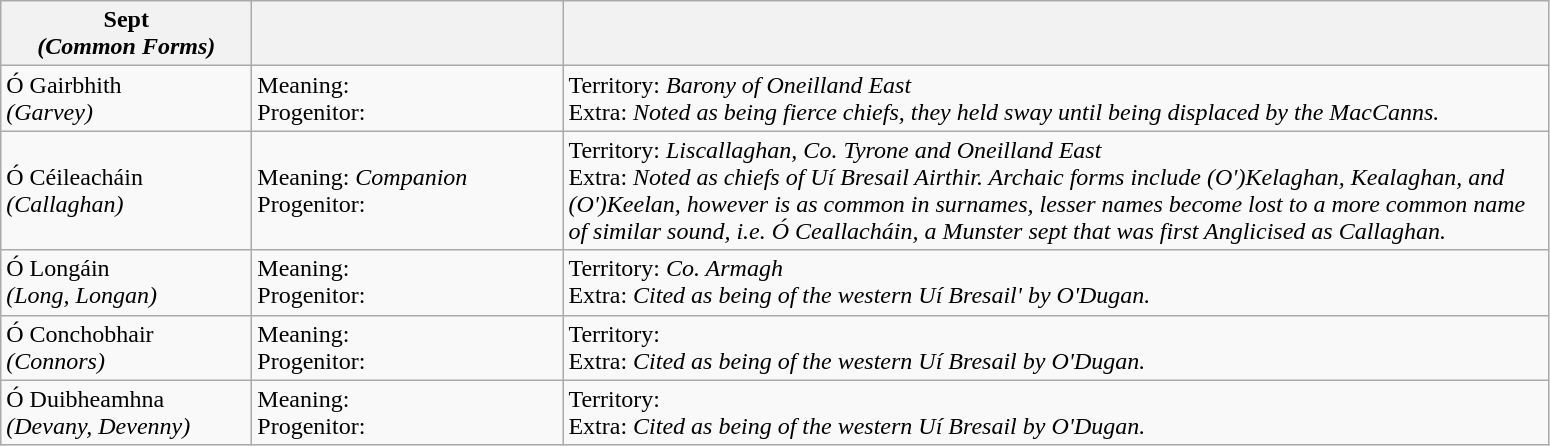<table class="wikitable">
<tr>
<th width="160"><strong>Sept</strong><br><strong><em>(Common Forms)</em></strong></th>
<th width="200"></th>
<th width="650"></th>
</tr>
<tr>
<td>Ó Gairbhith<br><em>(Garvey)</em></td>
<td>Meaning:<br>Progenitor:</td>
<td>Territory: <em>Barony of Oneilland East</em><br>Extra: <em>Noted as being fierce chiefs, they held sway until being displaced by the MacCanns.</em></td>
</tr>
<tr>
<td>Ó Céileacháin<br><em>(Callaghan)</em></td>
<td>Meaning: <em>Companion</em><br>Progenitor:</td>
<td>Territory: <em>Liscallaghan, Co. Tyrone and Oneilland East</em><br>Extra: <em>Noted as chiefs of Uí Bresail Airthir. Archaic forms include (O')Kelaghan, Kealaghan, and (O')Keelan, however is as common in surnames, lesser names become lost to a more common name of similar sound, i.e. Ó Ceallacháin, a Munster sept that was first Anglicised as Callaghan.</em></td>
</tr>
<tr>
<td>Ó Longáin<br><em>(Long, Longan)</em></td>
<td>Meaning:<br>Progenitor:</td>
<td>Territory: <em>Co. Armagh</em><br>Extra: <em>Cited as being of the western Uí Bresail' by O'Dugan.</em></td>
</tr>
<tr>
<td>Ó Conchobhair<br><em>(Connors)</em></td>
<td>Meaning:<br>Progenitor:</td>
<td>Territory: <br>Extra: <em>Cited as being of the western Uí Bresail by O'Dugan.</em></td>
</tr>
<tr>
<td>Ó Duibheamhna<br><em>(Devany, Devenny)</em></td>
<td>Meaning:<br>Progenitor:</td>
<td>Territory: <br>Extra: <em>Cited as being of the western Uí Bresail by O'Dugan.</em></td>
</tr>
</table>
